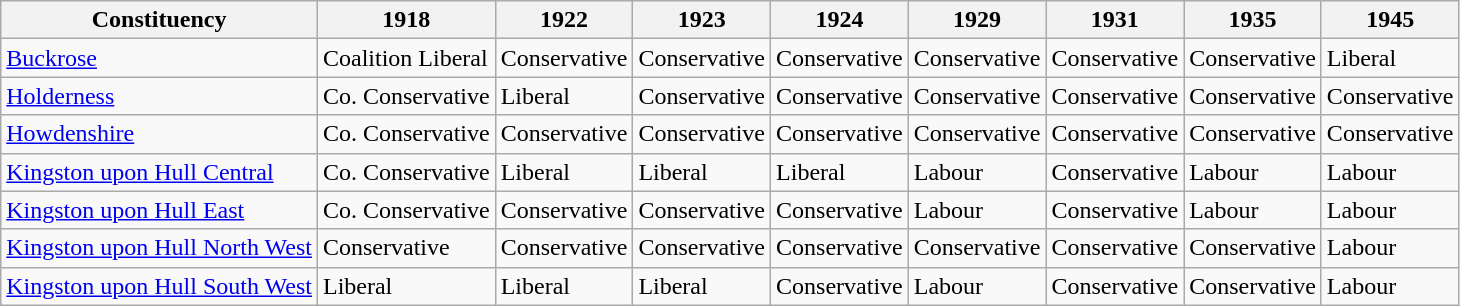<table class="wikitable sortable">
<tr>
<th>Constituency</th>
<th>1918</th>
<th>1922</th>
<th>1923</th>
<th>1924</th>
<th>1929</th>
<th>1931</th>
<th>1935</th>
<th>1945</th>
</tr>
<tr>
<td><a href='#'>Buckrose</a></td>
<td bgcolor=>Coalition Liberal</td>
<td bgcolor=>Conservative</td>
<td bgcolor=>Conservative</td>
<td bgcolor=>Conservative</td>
<td bgcolor=>Conservative</td>
<td bgcolor=>Conservative</td>
<td bgcolor=>Conservative</td>
<td bgcolor=>Liberal</td>
</tr>
<tr>
<td><a href='#'>Holderness</a></td>
<td bgcolor=>Co. Conservative</td>
<td bgcolor=>Liberal</td>
<td bgcolor=>Conservative</td>
<td bgcolor=>Conservative</td>
<td bgcolor=>Conservative</td>
<td bgcolor=>Conservative</td>
<td bgcolor=>Conservative</td>
<td bgcolor=>Conservative</td>
</tr>
<tr>
<td><a href='#'>Howdenshire</a></td>
<td bgcolor=>Co. Conservative</td>
<td bgcolor=>Conservative</td>
<td bgcolor=>Conservative</td>
<td bgcolor=>Conservative</td>
<td bgcolor=>Conservative</td>
<td bgcolor=>Conservative</td>
<td bgcolor=>Conservative</td>
<td bgcolor=>Conservative</td>
</tr>
<tr>
<td><a href='#'>Kingston upon Hull Central</a></td>
<td bgcolor=>Co. Conservative</td>
<td bgcolor=>Liberal</td>
<td bgcolor=>Liberal</td>
<td bgcolor=>Liberal</td>
<td bgcolor=>Labour</td>
<td bgcolor=>Conservative</td>
<td bgcolor=>Labour</td>
<td bgcolor=>Labour</td>
</tr>
<tr>
<td><a href='#'>Kingston upon Hull East</a></td>
<td bgcolor=>Co. Conservative</td>
<td bgcolor=>Conservative</td>
<td bgcolor=>Conservative</td>
<td bgcolor=>Conservative</td>
<td bgcolor=>Labour</td>
<td bgcolor=>Conservative</td>
<td bgcolor=>Labour</td>
<td bgcolor=>Labour</td>
</tr>
<tr>
<td><a href='#'>Kingston upon Hull North West</a></td>
<td bgcolor=>Conservative</td>
<td bgcolor=>Conservative</td>
<td bgcolor=>Conservative</td>
<td bgcolor=>Conservative</td>
<td bgcolor=>Conservative</td>
<td bgcolor=>Conservative</td>
<td bgcolor=>Conservative</td>
<td bgcolor=>Labour</td>
</tr>
<tr>
<td><a href='#'>Kingston upon Hull South West</a></td>
<td bgcolor=>Liberal</td>
<td bgcolor=>Liberal</td>
<td bgcolor=>Liberal</td>
<td bgcolor=>Conservative</td>
<td bgcolor=>Labour</td>
<td bgcolor=>Conservative</td>
<td bgcolor=>Conservative</td>
<td bgcolor=>Labour</td>
</tr>
</table>
